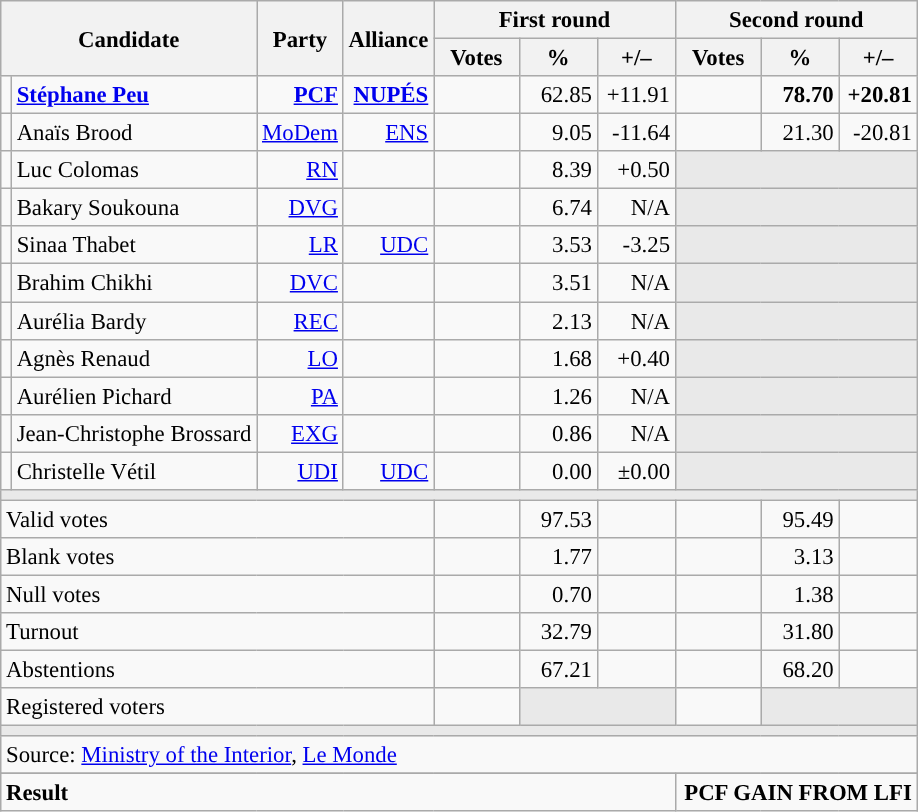<table class="wikitable" style="text-align:right;font-size:95%;">
<tr>
<th rowspan="2" colspan="2">Candidate</th>
<th rowspan="2">Party</th>
<th rowspan="2">Alliance</th>
<th colspan="3">First round</th>
<th colspan="3">Second round</th>
</tr>
<tr>
<th style="width:50px;">Votes</th>
<th style="width:45px;">%</th>
<th style="width:45px;">+/–</th>
<th style="width:50px;">Votes</th>
<th style="width:45px;">%</th>
<th style="width:45px;">+/–</th>
</tr>
<tr>
<td style="color:inherit;background:"></td>
<td style="text-align:left;"><strong><a href='#'>Stéphane Peu</a></strong></td>
<td><a href='#'><strong>PCF</strong></a> </td>
<td><a href='#'><strong>NUPÉS</strong></a> </td>
<td></td>
<td>62.85</td>
<td>+11.91</td>
<td><strong></strong></td>
<td><strong>78.70</strong></td>
<td><strong>+20.81</strong></td>
</tr>
<tr>
<td style="color:inherit;background:"></td>
<td style="text-align:left;">Anaïs Brood</td>
<td><a href='#'>MoDem</a> </td>
<td><a href='#'>ENS</a> </td>
<td></td>
<td>9.05</td>
<td>-11.64</td>
<td></td>
<td>21.30</td>
<td>-20.81</td>
</tr>
<tr>
<td style="color:inherit;background:"></td>
<td style="text-align:left;">Luc Colomas</td>
<td><a href='#'>RN</a></td>
<td></td>
<td></td>
<td>8.39</td>
<td>+0.50</td>
<td colspan="3" style="background:#E9E9E9;"></td>
</tr>
<tr>
<td style="color:inherit;background:"></td>
<td style="text-align:left;">Bakary Soukouna</td>
<td><a href='#'>DVG</a></td>
<td></td>
<td></td>
<td>6.74</td>
<td>N/A</td>
<td colspan="3" style="background:#E9E9E9;"></td>
</tr>
<tr>
<td style="color:inherit;background:"></td>
<td style="text-align:left;">Sinaa Thabet</td>
<td><a href='#'>LR</a></td>
<td><a href='#'>UDC</a></td>
<td></td>
<td>3.53</td>
<td>-3.25</td>
<td colspan="3" style="background:#E9E9E9;"></td>
</tr>
<tr>
<td style="color:inherit;background:"></td>
<td style="text-align:left;">Brahim Chikhi</td>
<td><a href='#'>DVC</a></td>
<td></td>
<td></td>
<td>3.51</td>
<td>N/A</td>
<td colspan="3" style="background:#E9E9E9;"></td>
</tr>
<tr>
<td style="color:inherit;background:"></td>
<td style="text-align:left;">Aurélia Bardy</td>
<td><a href='#'>REC</a></td>
<td></td>
<td></td>
<td>2.13</td>
<td>N/A</td>
<td colspan="3" style="background:#E9E9E9;"></td>
</tr>
<tr>
<td style="color:inherit;background:"></td>
<td style="text-align:left;">Agnès Renaud</td>
<td><a href='#'>LO</a></td>
<td></td>
<td></td>
<td>1.68</td>
<td>+0.40</td>
<td colspan="3" style="background:#E9E9E9;"></td>
</tr>
<tr>
<td style="color:inherit;background:"></td>
<td style="text-align:left;">Aurélien Pichard</td>
<td><a href='#'>PA</a></td>
<td></td>
<td></td>
<td>1.26</td>
<td>N/A</td>
<td colspan="3" style="background:#E9E9E9;"></td>
</tr>
<tr>
<td style="color:inherit;background:"></td>
<td style="text-align:left;">Jean-Christophe Brossard</td>
<td><a href='#'>EXG</a></td>
<td></td>
<td></td>
<td>0.86</td>
<td>N/A</td>
<td colspan="3" style="background:#E9E9E9;"></td>
</tr>
<tr>
<td style="color:inherit;background:"></td>
<td style="text-align:left;">Christelle Vétil</td>
<td><a href='#'>UDI</a></td>
<td><a href='#'>UDC</a></td>
<td></td>
<td>0.00</td>
<td>±0.00</td>
<td colspan="3" style="background:#E9E9E9;"></td>
</tr>
<tr>
<td colspan="10" style="background:#E9E9E9;"></td>
</tr>
<tr>
<td colspan="4" style="text-align:left;">Valid votes</td>
<td></td>
<td>97.53</td>
<td></td>
<td></td>
<td>95.49</td>
<td></td>
</tr>
<tr>
<td colspan="4" style="text-align:left;">Blank votes</td>
<td></td>
<td>1.77</td>
<td></td>
<td></td>
<td>3.13</td>
<td></td>
</tr>
<tr>
<td colspan="4" style="text-align:left;">Null votes</td>
<td></td>
<td>0.70</td>
<td></td>
<td></td>
<td>1.38</td>
<td></td>
</tr>
<tr>
<td colspan="4" style="text-align:left;">Turnout</td>
<td></td>
<td>32.79</td>
<td></td>
<td></td>
<td>31.80</td>
<td></td>
</tr>
<tr>
<td colspan="4" style="text-align:left;">Abstentions</td>
<td></td>
<td>67.21</td>
<td></td>
<td></td>
<td>68.20</td>
<td></td>
</tr>
<tr>
<td colspan="4" style="text-align:left;">Registered voters</td>
<td></td>
<td colspan="2" style="background:#E9E9E9;"></td>
<td></td>
<td colspan="2" style="background:#E9E9E9;"></td>
</tr>
<tr>
<td colspan="10" style="background:#E9E9E9;"></td>
</tr>
<tr>
<td colspan="10" style="text-align:left;">Source: <a href='#'>Ministry of the Interior</a>, <a href='#'>Le Monde</a></td>
</tr>
<tr>
</tr>
<tr style="font-weight:bold">
<td colspan="7" style="text-align:left;">Result</td>
<td colspan="7" style="background-color:">PCF GAIN FROM LFI</td>
</tr>
</table>
